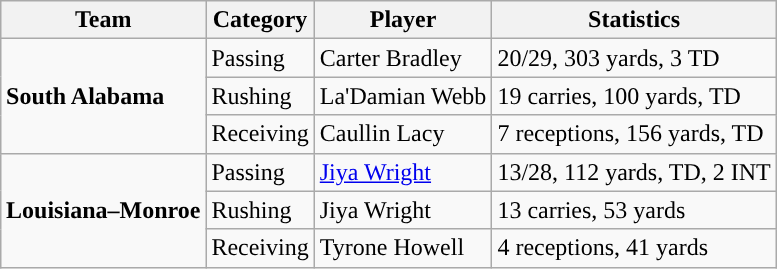<table class="wikitable" style="float: right;">
<tr>
<th>Team</th>
<th>Category</th>
<th>Player</th>
<th>Statistics</th>
</tr>
<tr>
<td rowspan=3><strong>South Alabama</strong></td>
<td>Passing</td>
<td>Carter Bradley</td>
<td>20/29, 303 yards, 3 TD</td>
</tr>
<tr>
<td>Rushing</td>
<td>La'Damian Webb</td>
<td>19 carries, 100 yards, TD</td>
</tr>
<tr>
<td>Receiving</td>
<td>Caullin Lacy</td>
<td>7 receptions, 156 yards, TD</td>
</tr>
<tr>
<td rowspan=3><strong>Louisiana–Monroe</strong></td>
<td>Passing</td>
<td><a href='#'>Jiya Wright</a></td>
<td>13/28, 112 yards, TD, 2 INT</td>
</tr>
<tr>
<td>Rushing</td>
<td>Jiya Wright</td>
<td>13 carries, 53 yards</td>
</tr>
<tr>
<td>Receiving</td>
<td>Tyrone Howell</td>
<td>4 receptions, 41 yards</td>
</tr>
</table>
